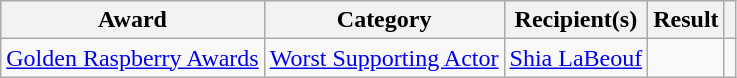<table class="wikitable sortable plainrowheaders">
<tr>
<th scope="col">Award</th>
<th scope="col">Category</th>
<th scope="col">Recipient(s)</th>
<th scope="col">Result</th>
<th scope="col" class="unsortable"></th>
</tr>
<tr>
<td><a href='#'>Golden Raspberry Awards</a></td>
<td><a href='#'>Worst Supporting Actor</a></td>
<td><a href='#'>Shia LaBeouf</a></td>
<td></td>
<td "align=center"></td>
</tr>
</table>
